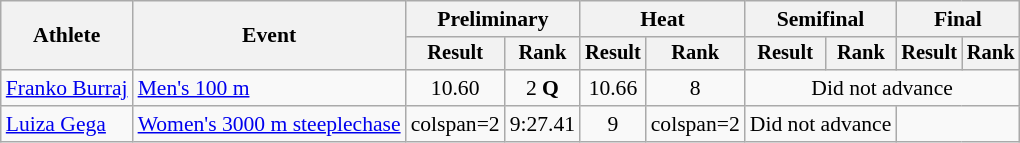<table class="wikitable" style="font-size:90%">
<tr>
<th rowspan="2">Athlete</th>
<th rowspan="2">Event</th>
<th colspan="2">Preliminary</th>
<th colspan="2">Heat</th>
<th colspan="2">Semifinal</th>
<th colspan="2">Final</th>
</tr>
<tr style="font-size:95%">
<th>Result</th>
<th>Rank</th>
<th>Result</th>
<th>Rank</th>
<th>Result</th>
<th>Rank</th>
<th>Result</th>
<th>Rank</th>
</tr>
<tr align=center>
<td align=left><a href='#'>Franko Burraj</a></td>
<td align=left><a href='#'>Men's 100 m</a></td>
<td>10.60 <strong></strong></td>
<td>2 <strong>Q</strong></td>
<td>10.66</td>
<td>8</td>
<td colspan=4>Did not advance</td>
</tr>
<tr align=center>
<td align=left><a href='#'>Luiza Gega</a></td>
<td align=left><a href='#'>Women's 3000 m steeplechase</a></td>
<td>colspan=2 </td>
<td>9:27.41</td>
<td>9</td>
<td>colspan=2 </td>
<td colspan=2>Did not advance</td>
</tr>
</table>
